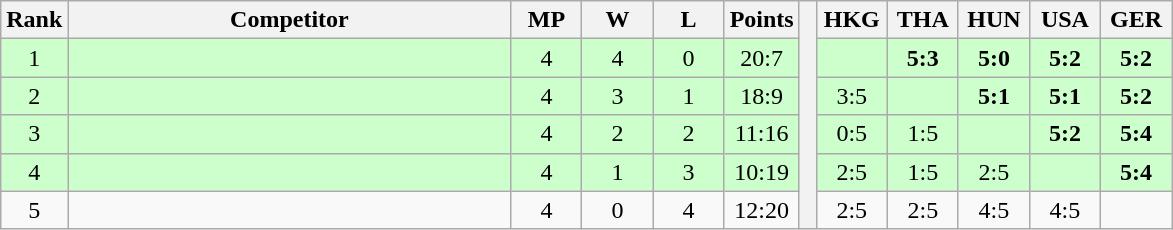<table class="wikitable" style="text-align:center">
<tr>
<th>Rank</th>
<th style="width:18em">Competitor</th>
<th style="width:2.5em">MP</th>
<th style="width:2.5em">W</th>
<th style="width:2.5em">L</th>
<th>Points</th>
<th rowspan="6"> </th>
<th style="width:2.5em">HKG</th>
<th style="width:2.5em">THA</th>
<th style="width:2.5em">HUN</th>
<th style="width:2.5em">USA</th>
<th style="width:2.5em">GER</th>
</tr>
<tr style="background:#cfc;">
<td>1</td>
<td style="text-align:left"></td>
<td>4</td>
<td>4</td>
<td>0</td>
<td>20:7</td>
<td></td>
<td><strong>5:3</strong></td>
<td><strong>5:0</strong></td>
<td><strong>5:2</strong></td>
<td><strong>5:2</strong></td>
</tr>
<tr style="background:#cfc;">
<td>2</td>
<td style="text-align:left"></td>
<td>4</td>
<td>3</td>
<td>1</td>
<td>18:9</td>
<td>3:5</td>
<td></td>
<td><strong>5:1</strong></td>
<td><strong>5:1</strong></td>
<td><strong>5:2</strong></td>
</tr>
<tr style="background:#cfc;">
<td>3</td>
<td style="text-align:left"></td>
<td>4</td>
<td>2</td>
<td>2</td>
<td>11:16</td>
<td>0:5</td>
<td>1:5</td>
<td></td>
<td><strong>5:2</strong></td>
<td><strong>5:4</strong></td>
</tr>
<tr style="background:#cfc;">
<td>4</td>
<td style="text-align:left"></td>
<td>4</td>
<td>1</td>
<td>3</td>
<td>10:19</td>
<td>2:5</td>
<td>1:5</td>
<td>2:5</td>
<td></td>
<td><strong>5:4</strong></td>
</tr>
<tr>
<td>5</td>
<td style="text-align:left"></td>
<td>4</td>
<td>0</td>
<td>4</td>
<td>12:20</td>
<td>2:5</td>
<td>2:5</td>
<td>4:5</td>
<td>4:5</td>
<td></td>
</tr>
</table>
